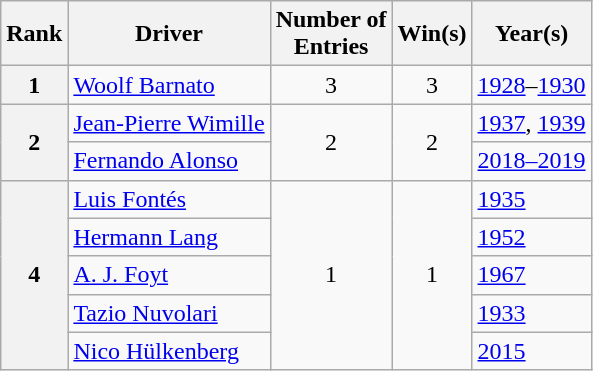<table class="wikitable">
<tr>
<th>Rank</th>
<th>Driver</th>
<th>Number of <br>Entries</th>
<th>Win(s)</th>
<th>Year(s)</th>
</tr>
<tr>
<th>1</th>
<td> <a href='#'>Woolf Barnato</a></td>
<td style="text-align:center;">3</td>
<td style="text-align:center;">3</td>
<td><a href='#'>1928</a>–<a href='#'>1930</a></td>
</tr>
<tr>
<th rowspan=2>2</th>
<td> <a href='#'>Jean-Pierre Wimille</a></td>
<td style="text-align:center;"rowspan="2">2</td>
<td style="text-align:center;"rowspan="2">2</td>
<td><a href='#'>1937</a>, <a href='#'>1939</a></td>
</tr>
<tr>
<td> <a href='#'>Fernando Alonso</a></td>
<td><a href='#'>2018–2019</a></td>
</tr>
<tr>
<th rowspan=5>4</th>
<td> <a href='#'>Luis Fontés</a></td>
<td style="text-align:center;" rowspan="5">1</td>
<td style="text-align:center;" rowspan="5">1</td>
<td><a href='#'>1935</a></td>
</tr>
<tr>
<td> <a href='#'>Hermann Lang</a></td>
<td><a href='#'>1952</a></td>
</tr>
<tr>
<td> <a href='#'>A. J. Foyt</a></td>
<td><a href='#'>1967</a></td>
</tr>
<tr>
<td> <a href='#'>Tazio Nuvolari</a></td>
<td><a href='#'>1933</a></td>
</tr>
<tr>
<td> <a href='#'>Nico Hülkenberg</a></td>
<td><a href='#'>2015</a></td>
</tr>
</table>
